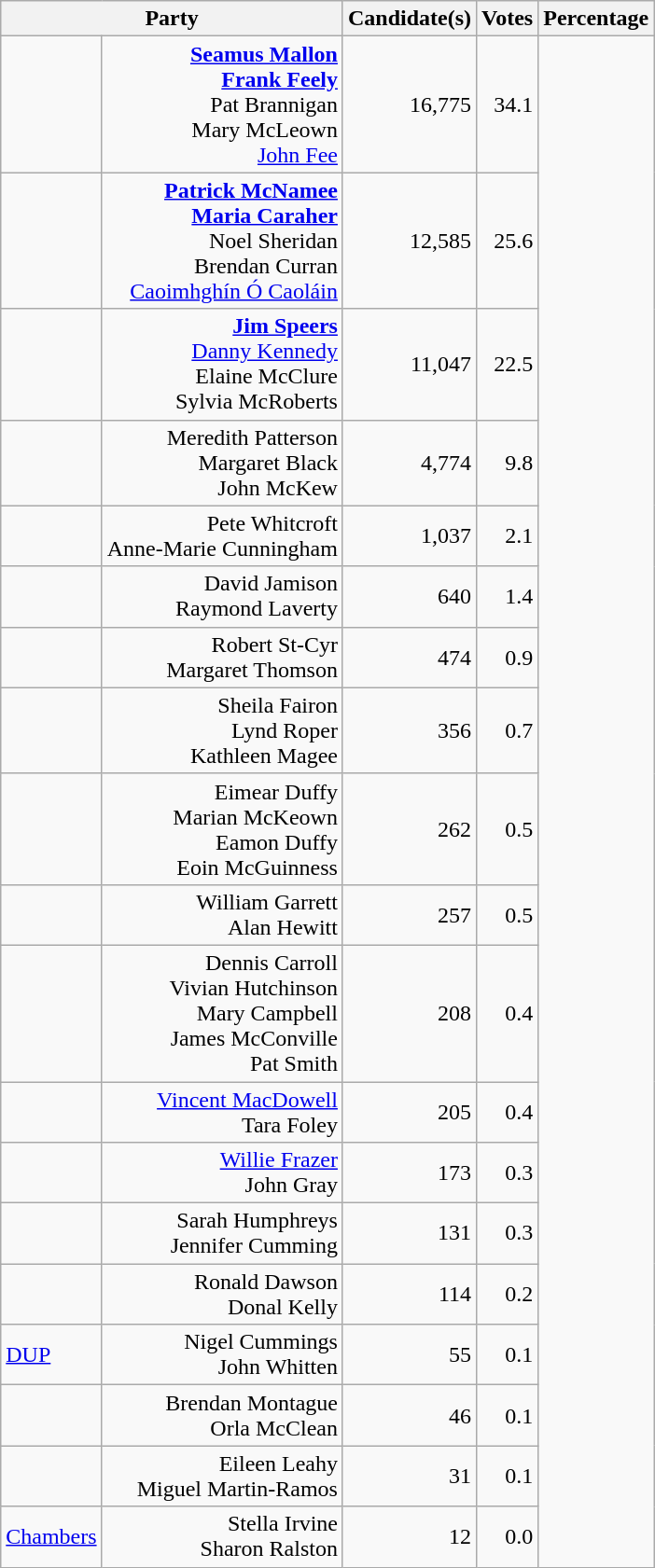<table class="wikitable">
<tr>
<th colspan="2" rowspan="1" align="center" valign="top">Party</th>
<th valign="top">Candidate(s)</th>
<th valign="top">Votes</th>
<th valign="top">Percentage</th>
</tr>
<tr>
<td></td>
<td align="right"><strong><a href='#'>Seamus Mallon</a></strong><br><strong><a href='#'>Frank Feely</a></strong><br>Pat Brannigan<br>Mary McLeown<br><a href='#'>John Fee</a></td>
<td align="right">16,775</td>
<td align="right">34.1</td>
</tr>
<tr>
<td></td>
<td align="right"><strong><a href='#'>Patrick McNamee</a></strong><br><strong><a href='#'>Maria Caraher</a></strong><br>Noel Sheridan<br>Brendan Curran<br><a href='#'>Caoimhghín Ó Caoláin</a></td>
<td align="right">12,585</td>
<td align="right">25.6</td>
</tr>
<tr>
<td></td>
<td align="right"><strong><a href='#'>Jim Speers</a></strong><br><a href='#'>Danny Kennedy</a><br>Elaine McClure<br>Sylvia McRoberts</td>
<td align="right">11,047</td>
<td align="right">22.5</td>
</tr>
<tr>
<td></td>
<td align="right">Meredith Patterson<br>Margaret Black<br>John McKew</td>
<td align="right">4,774</td>
<td align="right">9.8</td>
</tr>
<tr>
<td></td>
<td align="right">Pete Whitcroft<br>Anne-Marie Cunningham</td>
<td align="right">1,037</td>
<td align="right">2.1</td>
</tr>
<tr>
<td></td>
<td align="right">David Jamison<br>Raymond Laverty</td>
<td align="right">640</td>
<td align="right">1.4</td>
</tr>
<tr>
<td></td>
<td align="right">Robert St-Cyr<br>Margaret Thomson</td>
<td align="right">474</td>
<td align="right">0.9</td>
</tr>
<tr>
<td></td>
<td align="right">Sheila Fairon<br>Lynd Roper<br>Kathleen Magee</td>
<td align="right">356</td>
<td align="right">0.7</td>
</tr>
<tr>
<td></td>
<td align="right">Eimear Duffy<br>Marian McKeown<br>Eamon Duffy<br>Eoin McGuinness</td>
<td align="right">262</td>
<td align="right">0.5</td>
</tr>
<tr>
<td></td>
<td align="right">William Garrett<br>Alan Hewitt</td>
<td align="right">257</td>
<td align="right">0.5</td>
</tr>
<tr>
<td></td>
<td align="right">Dennis Carroll<br>Vivian Hutchinson<br>Mary Campbell<br>James McConville<br>Pat Smith</td>
<td align="right">208</td>
<td align="right">0.4</td>
</tr>
<tr>
<td></td>
<td align="right"><a href='#'>Vincent MacDowell</a><br>Tara Foley</td>
<td align="right">205</td>
<td align="right">0.4</td>
</tr>
<tr>
<td></td>
<td align="right"><a href='#'>Willie Frazer</a><br>John Gray</td>
<td align="right">173</td>
<td align="right">0.3</td>
</tr>
<tr>
<td></td>
<td align="right">Sarah Humphreys<br>Jennifer Cumming</td>
<td align="right">131</td>
<td align="right">0.3</td>
</tr>
<tr>
<td></td>
<td align="right">Ronald Dawson<br>Donal Kelly</td>
<td align="right">114</td>
<td align="right">0.2</td>
</tr>
<tr>
<td> <a href='#'>DUP</a></td>
<td align="right">Nigel Cummings<br>John Whitten</td>
<td align="right">55</td>
<td align="right">0.1</td>
</tr>
<tr>
<td></td>
<td align="right">Brendan Montague<br>Orla McClean</td>
<td align="right">46</td>
<td align="right">0.1</td>
</tr>
<tr>
<td></td>
<td align="right">Eileen Leahy<br>Miguel Martin-Ramos</td>
<td align="right">31</td>
<td align="right">0.1</td>
</tr>
<tr>
<td> <a href='#'>Chambers</a></td>
<td align="right">Stella Irvine<br>Sharon Ralston</td>
<td align="right">12</td>
<td align="right">0.0</td>
</tr>
</table>
